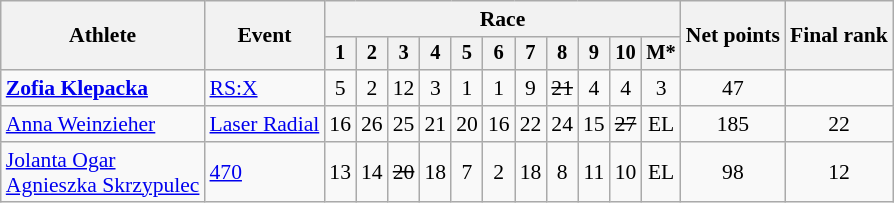<table class="wikitable" style="font-size:90%">
<tr>
<th rowspan="2">Athlete</th>
<th rowspan="2">Event</th>
<th colspan=11>Race</th>
<th rowspan=2>Net points</th>
<th rowspan=2>Final rank</th>
</tr>
<tr style="font-size:95%">
<th>1</th>
<th>2</th>
<th>3</th>
<th>4</th>
<th>5</th>
<th>6</th>
<th>7</th>
<th>8</th>
<th>9</th>
<th>10</th>
<th>M*</th>
</tr>
<tr align=center>
<td align=left><strong><a href='#'>Zofia Klepacka</a></strong></td>
<td align=left><a href='#'>RS:X</a></td>
<td>5</td>
<td>2</td>
<td>12</td>
<td>3</td>
<td>1</td>
<td>1</td>
<td>9</td>
<td><s>21</s></td>
<td>4</td>
<td>4</td>
<td>3</td>
<td>47</td>
<td></td>
</tr>
<tr align=center>
<td align=left><a href='#'>Anna Weinzieher</a></td>
<td align=left><a href='#'>Laser Radial</a></td>
<td>16</td>
<td>26</td>
<td>25</td>
<td>21</td>
<td>20</td>
<td>16</td>
<td>22</td>
<td>24</td>
<td>15</td>
<td><s>27</s></td>
<td>EL</td>
<td>185</td>
<td>22</td>
</tr>
<tr align=center>
<td align=left><a href='#'>Jolanta Ogar</a><br><a href='#'>Agnieszka Skrzypulec</a></td>
<td align=left><a href='#'>470</a></td>
<td>13</td>
<td>14</td>
<td><s>20</s></td>
<td>18</td>
<td>7</td>
<td>2</td>
<td>18</td>
<td>8</td>
<td>11</td>
<td>10</td>
<td>EL</td>
<td>98</td>
<td>12</td>
</tr>
</table>
